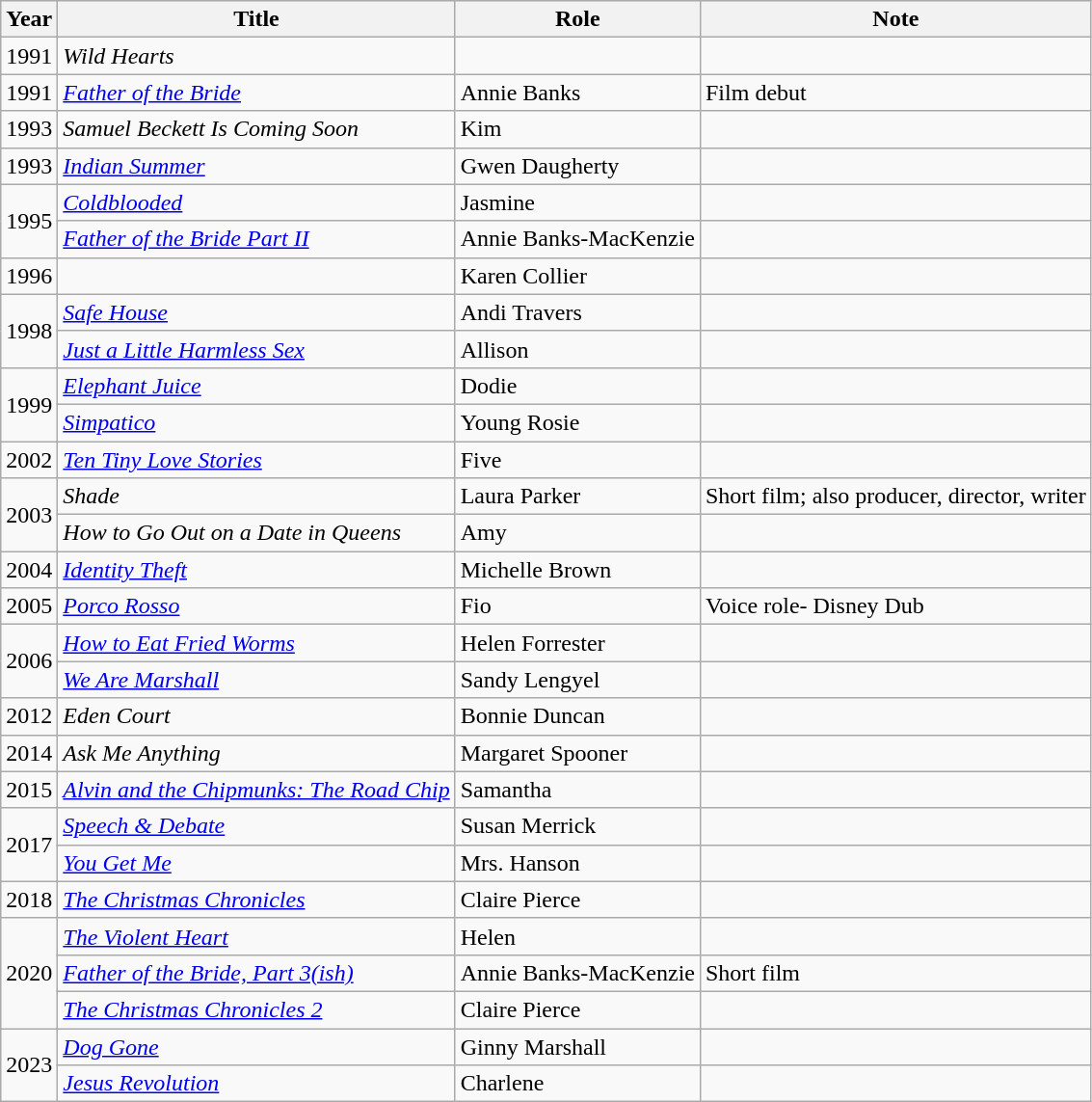<table class="wikitable sortable">
<tr m>
<th>Year</th>
<th>Title</th>
<th>Role</th>
<th class="unsortable">Note</th>
</tr>
<tr>
<td>1991</td>
<td><em>Wild Hearts</em></td>
<td></td>
<td></td>
</tr>
<tr>
<td>1991</td>
<td><em><a href='#'>Father of the Bride</a></em></td>
<td>Annie Banks</td>
<td>Film debut</td>
</tr>
<tr>
<td>1993</td>
<td><em>Samuel Beckett Is Coming Soon</em></td>
<td>Kim</td>
<td></td>
</tr>
<tr>
<td>1993</td>
<td><em><a href='#'>Indian Summer</a></em></td>
<td>Gwen Daugherty</td>
<td></td>
</tr>
<tr>
<td rowspan="2">1995</td>
<td><em><a href='#'>Coldblooded</a></em></td>
<td>Jasmine</td>
<td></td>
</tr>
<tr>
<td><em><a href='#'>Father of the Bride Part II</a></em></td>
<td>Annie Banks-MacKenzie</td>
<td></td>
</tr>
<tr>
<td>1996</td>
<td><em></em></td>
<td>Karen Collier</td>
<td></td>
</tr>
<tr>
<td rowspan="2">1998</td>
<td><em><a href='#'>Safe House</a></em></td>
<td>Andi Travers</td>
<td></td>
</tr>
<tr>
<td><em><a href='#'>Just a Little Harmless Sex</a></em></td>
<td>Allison</td>
<td></td>
</tr>
<tr>
<td rowspan="2">1999</td>
<td><em><a href='#'>Elephant Juice</a></em></td>
<td>Dodie</td>
<td></td>
</tr>
<tr>
<td><em><a href='#'>Simpatico</a></em></td>
<td>Young Rosie</td>
<td></td>
</tr>
<tr>
<td>2002</td>
<td><em><a href='#'>Ten Tiny Love Stories</a></em></td>
<td>Five</td>
<td></td>
</tr>
<tr>
<td rowspan="2">2003</td>
<td><em>Shade</em></td>
<td>Laura Parker</td>
<td>Short film; also producer, director, writer</td>
</tr>
<tr>
<td><em>How to Go Out on a Date in Queens</em></td>
<td>Amy</td>
<td></td>
</tr>
<tr>
<td>2004</td>
<td><em><a href='#'>Identity Theft</a></em></td>
<td>Michelle Brown</td>
<td></td>
</tr>
<tr>
<td>2005</td>
<td><em><a href='#'>Porco Rosso</a></em></td>
<td>Fio</td>
<td>Voice role- Disney Dub</td>
</tr>
<tr>
<td rowspan="2">2006</td>
<td><em><a href='#'>How to Eat Fried Worms</a></em></td>
<td>Helen Forrester</td>
<td></td>
</tr>
<tr>
<td><em><a href='#'>We Are Marshall</a></em></td>
<td>Sandy Lengyel</td>
<td></td>
</tr>
<tr>
<td>2012</td>
<td><em>Eden Court</em></td>
<td>Bonnie Duncan</td>
<td></td>
</tr>
<tr>
<td>2014</td>
<td><em>Ask Me Anything</em></td>
<td>Margaret Spooner</td>
<td></td>
</tr>
<tr>
<td>2015</td>
<td><em><a href='#'>Alvin and the Chipmunks: The Road Chip</a></em></td>
<td>Samantha</td>
<td></td>
</tr>
<tr>
<td rowspan="2">2017</td>
<td><em><a href='#'>Speech & Debate</a></em></td>
<td>Susan Merrick</td>
<td></td>
</tr>
<tr>
<td><em><a href='#'>You Get Me</a></em></td>
<td>Mrs. Hanson</td>
<td></td>
</tr>
<tr>
<td>2018</td>
<td><em><a href='#'>The Christmas Chronicles</a></em></td>
<td>Claire Pierce</td>
<td></td>
</tr>
<tr>
<td rowspan="3">2020</td>
<td><em><a href='#'>The Violent Heart</a></em></td>
<td>Helen</td>
<td></td>
</tr>
<tr>
<td><em><a href='#'>Father of the Bride, Part 3(ish)</a></em></td>
<td>Annie Banks-MacKenzie</td>
<td>Short film</td>
</tr>
<tr>
<td><em><a href='#'>The Christmas Chronicles 2</a></em></td>
<td>Claire Pierce</td>
<td></td>
</tr>
<tr>
<td rowspan="2">2023</td>
<td><em><a href='#'>Dog Gone</a></em></td>
<td>Ginny Marshall</td>
<td></td>
</tr>
<tr>
<td><em><a href='#'>Jesus Revolution</a></em></td>
<td>Charlene</td>
<td></td>
</tr>
</table>
